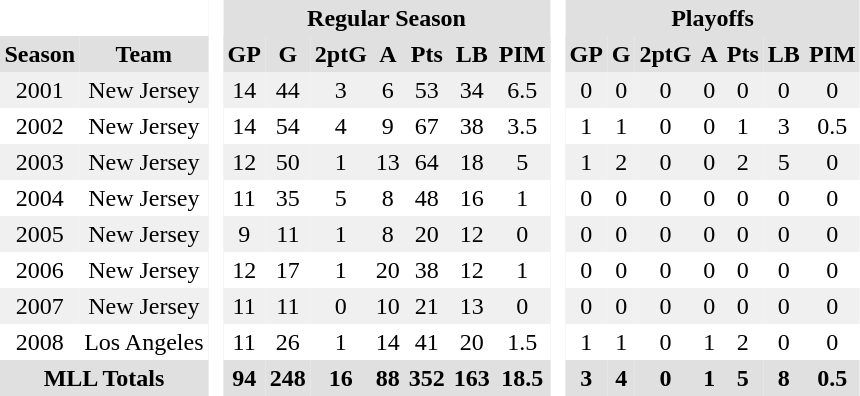<table BORDER="0" CELLPADDING="3" CELLSPACING="0">
<tr style="text-align: center; background: #e0e0e0">
<th colspan="2" style="background: #ffffff"> </th>
<th rowspan="99" style="background: #ffffff"> </th>
<th colspan="7">Regular Season</th>
<th rowspan="99" style="background: #ffffff"> </th>
<th colspan="7">Playoffs</th>
</tr>
<tr style="text-align: center; background: #e0e0e0">
<th>Season</th>
<th>Team</th>
<th>GP</th>
<th>G</th>
<th>2ptG</th>
<th>A</th>
<th>Pts</th>
<th>LB</th>
<th>PIM</th>
<th>GP</th>
<th>G</th>
<th>2ptG</th>
<th>A</th>
<th>Pts</th>
<th>LB</th>
<th>PIM</th>
</tr>
<tr style="text-align: center; background: #f0f0f0">
<td>2001</td>
<td>New Jersey</td>
<td>14</td>
<td>44</td>
<td>3</td>
<td>6</td>
<td>53</td>
<td>34</td>
<td>6.5</td>
<td>0</td>
<td>0</td>
<td>0</td>
<td>0</td>
<td>0</td>
<td>0</td>
<td>0</td>
</tr>
<tr ALIGN="center">
<td>2002</td>
<td>New Jersey</td>
<td>14</td>
<td>54</td>
<td>4</td>
<td>9</td>
<td>67</td>
<td>38</td>
<td>3.5</td>
<td>1</td>
<td>1</td>
<td>0</td>
<td>0</td>
<td>1</td>
<td>3</td>
<td>0.5</td>
</tr>
<tr style="text-align: center; background: #f0f0f0">
<td>2003</td>
<td>New Jersey</td>
<td>12</td>
<td>50</td>
<td>1</td>
<td>13</td>
<td>64</td>
<td>18</td>
<td>5</td>
<td>1</td>
<td>2</td>
<td>0</td>
<td>0</td>
<td>2</td>
<td>5</td>
<td>0</td>
</tr>
<tr ALIGN="center">
<td>2004</td>
<td>New Jersey</td>
<td>11</td>
<td>35</td>
<td>5</td>
<td>8</td>
<td>48</td>
<td>16</td>
<td>1</td>
<td>0</td>
<td>0</td>
<td>0</td>
<td>0</td>
<td>0</td>
<td>0</td>
<td>0</td>
</tr>
<tr style="text-align: center; background: #f0f0f0">
<td>2005</td>
<td>New Jersey</td>
<td>9</td>
<td>11</td>
<td>1</td>
<td>8</td>
<td>20</td>
<td>12</td>
<td>0</td>
<td>0</td>
<td>0</td>
<td>0</td>
<td>0</td>
<td>0</td>
<td>0</td>
<td>0</td>
</tr>
<tr ALIGN="center">
<td>2006</td>
<td>New Jersey</td>
<td>12</td>
<td>17</td>
<td>1</td>
<td>20</td>
<td>38</td>
<td>12</td>
<td>1</td>
<td>0</td>
<td>0</td>
<td>0</td>
<td>0</td>
<td>0</td>
<td>0</td>
<td>0</td>
</tr>
<tr style="text-align: center; background: #f0f0f0">
<td>2007</td>
<td>New Jersey</td>
<td>11</td>
<td>11</td>
<td>0</td>
<td>10</td>
<td>21</td>
<td>13</td>
<td>0</td>
<td>0</td>
<td>0</td>
<td>0</td>
<td>0</td>
<td>0</td>
<td>0</td>
<td>0</td>
</tr>
<tr ALIGN="center">
<td>2008</td>
<td>Los Angeles</td>
<td>11</td>
<td>26</td>
<td>1</td>
<td>14</td>
<td>41</td>
<td>20</td>
<td>1.5</td>
<td>1</td>
<td>1</td>
<td>0</td>
<td>1</td>
<td>2</td>
<td>0</td>
<td>0</td>
</tr>
<tr style="text-align: center; background: #e0e0e0">
<th colspan="2">MLL Totals</th>
<th>94</th>
<th>248</th>
<th>16</th>
<th>88</th>
<th>352</th>
<th>163</th>
<th>18.5</th>
<th>3</th>
<th>4</th>
<th>0</th>
<th>1</th>
<th>5</th>
<th>8</th>
<th>0.5</th>
</tr>
</table>
